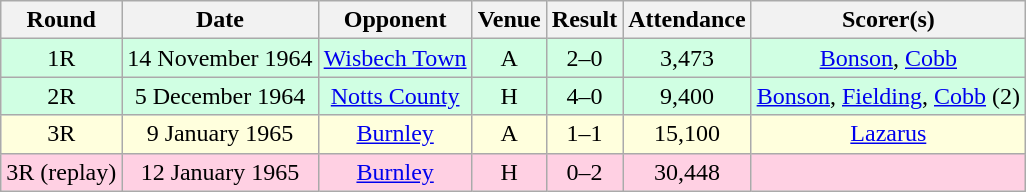<table class="wikitable sortable" style="text-align:center;">
<tr>
<th>Round</th>
<th>Date</th>
<th>Opponent</th>
<th>Venue</th>
<th>Result</th>
<th>Attendance</th>
<th>Scorer(s)</th>
</tr>
<tr style="background:#d0ffe3;">
<td>1R</td>
<td>14 November 1964</td>
<td><a href='#'>Wisbech Town</a></td>
<td>A</td>
<td>2–0</td>
<td>3,473</td>
<td><a href='#'>Bonson</a>, <a href='#'>Cobb</a></td>
</tr>
<tr style="background:#d0ffe3;">
<td>2R</td>
<td>5 December 1964</td>
<td><a href='#'>Notts County</a></td>
<td>H</td>
<td>4–0</td>
<td>9,400</td>
<td><a href='#'>Bonson</a>, <a href='#'>Fielding</a>, <a href='#'>Cobb</a> (2)</td>
</tr>
<tr style="background:#ffd;">
<td>3R</td>
<td>9 January 1965</td>
<td><a href='#'>Burnley</a></td>
<td>A</td>
<td>1–1</td>
<td>15,100</td>
<td><a href='#'>Lazarus</a></td>
</tr>
<tr style="background:#ffd0e3;">
<td>3R (replay)</td>
<td>12 January 1965</td>
<td><a href='#'>Burnley</a></td>
<td>H</td>
<td>0–2</td>
<td>30,448</td>
<td></td>
</tr>
</table>
